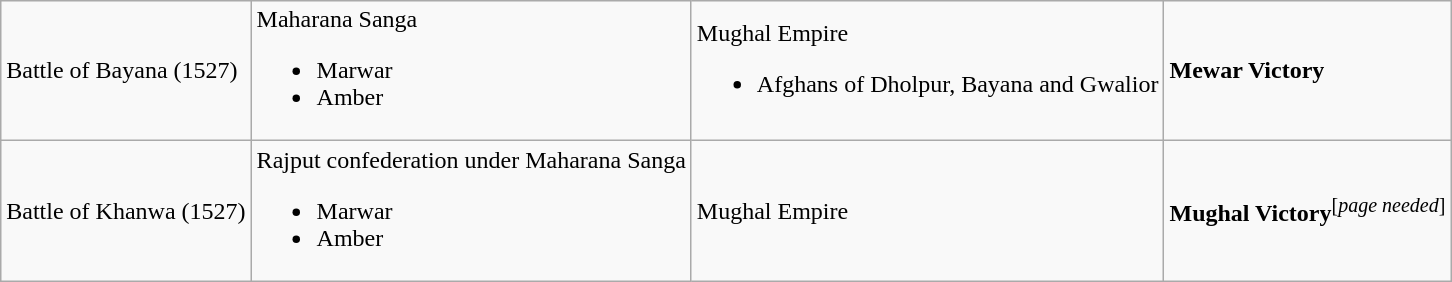<table class="wikitable">
<tr>
<td>Battle of Bayana (1527)</td>
<td>Maharana Sanga<br><ul><li>Marwar</li><li>Amber</li></ul></td>
<td>Mughal Empire<br><ul><li>Afghans of Dholpur, Bayana and Gwalior</li></ul></td>
<td><strong>Mewar Victory</strong></td>
</tr>
<tr>
<td>Battle of Khanwa (1527)</td>
<td>Rajput confederation under Maharana Sanga<br><ul><li>Marwar</li><li>Amber</li></ul></td>
<td>Mughal Empire</td>
<td><strong>Mughal Victory</strong><sup>[<em>page needed</em>]</sup></td>
</tr>
</table>
